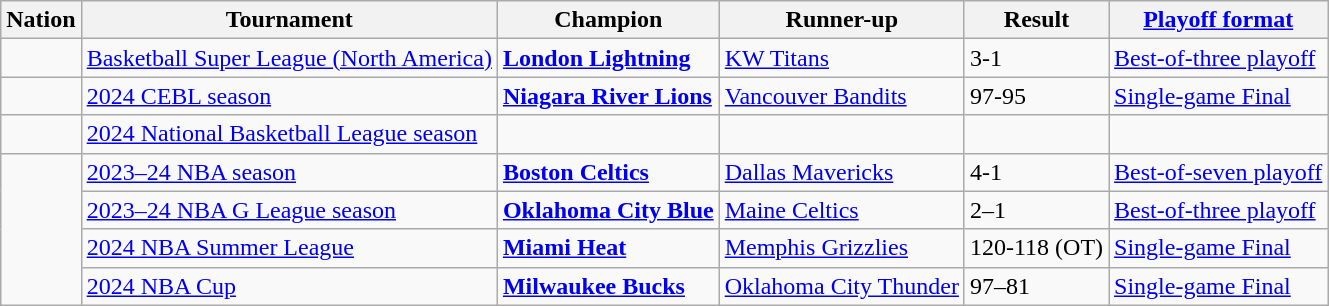<table class="wikitable">
<tr>
<th>Nation</th>
<th>Tournament</th>
<th>Champion</th>
<th>Runner-up</th>
<th>Result</th>
<th><a href='#'>Playoff format</a></th>
</tr>
<tr>
<td rowspan=1><br> </td>
<td><a href='#'>Basketball Super League (North America)</a></td>
<td><strong><a href='#'>London Lightning</a></strong></td>
<td><a href='#'>KW Titans</a></td>
<td>3-1</td>
<td><a href='#'>Best-of-three playoff</a></td>
</tr>
<tr>
<td rowspan=1></td>
<td><a href='#'>2024 CEBL season</a></td>
<td><strong><a href='#'>Niagara River Lions</a></strong></td>
<td><a href='#'>Vancouver Bandits</a></td>
<td>97-95</td>
<td><a href='#'>Single-game Final</a></td>
</tr>
<tr>
<td></td>
<td><a href='#'>2024 National Basketball League season</a></td>
<td></td>
<td></td>
<td></td>
<td></td>
</tr>
<tr>
<td rowspan=4></td>
<td><a href='#'>2023–24 NBA season</a></td>
<td><strong><a href='#'>Boston Celtics</a></strong></td>
<td><a href='#'>Dallas Mavericks</a></td>
<td>4-1</td>
<td><a href='#'>Best-of-seven playoff</a></td>
</tr>
<tr>
<td><a href='#'>2023–24 NBA G League season</a></td>
<td><strong><a href='#'>Oklahoma City Blue</a></strong></td>
<td><a href='#'>Maine Celtics</a></td>
<td>2–1</td>
<td><a href='#'>Best-of-three playoff</a></td>
</tr>
<tr>
<td><a href='#'>2024 NBA Summer League</a></td>
<td><strong><a href='#'>Miami Heat</a></strong></td>
<td><a href='#'>Memphis Grizzlies</a></td>
<td>120-118 (OT)</td>
<td><a href='#'>Single-game Final</a></td>
</tr>
<tr>
<td><a href='#'>2024 NBA Cup</a></td>
<td><strong><a href='#'>Milwaukee Bucks</a></strong></td>
<td><a href='#'>Oklahoma City Thunder</a></td>
<td>97–81</td>
<td><a href='#'>Single-game Final</a></td>
</tr>
</table>
